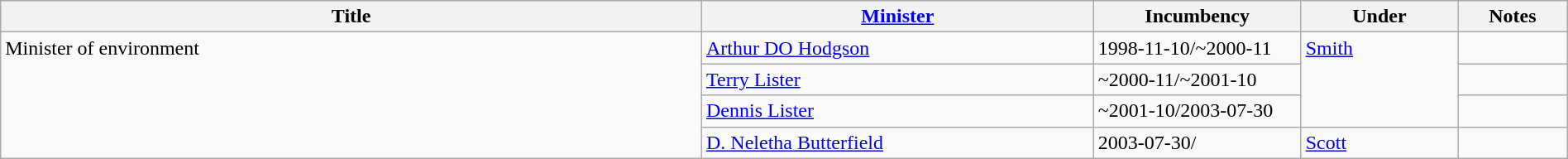<table class="wikitable" style="width:100%;">
<tr>
<th>Title</th>
<th style="width:25%;"><a href='#'>Minister</a></th>
<th style="width:160px;">Incumbency</th>
<th style="width:10%;">Under</th>
<th style="width:7%;">Notes</th>
</tr>
<tr>
<td rowspan="4" style="vertical-align:top;">Minister of environment</td>
<td><a href='#'>Arthur DO Hodgson</a></td>
<td>1998-11-10/~2000-11</td>
<td rowspan="3" style="vertical-align:top;"><a href='#'>Smith</a></td>
<td></td>
</tr>
<tr>
<td><a href='#'>Terry Lister</a></td>
<td>~2000-11/~2001-10</td>
<td></td>
</tr>
<tr>
<td><a href='#'>Dennis Lister</a></td>
<td>~2001-10/2003-07-30</td>
<td></td>
</tr>
<tr>
<td><a href='#'>D. Neletha Butterfield</a></td>
<td>2003-07-30/</td>
<td><a href='#'>Scott</a></td>
<td></td>
</tr>
</table>
